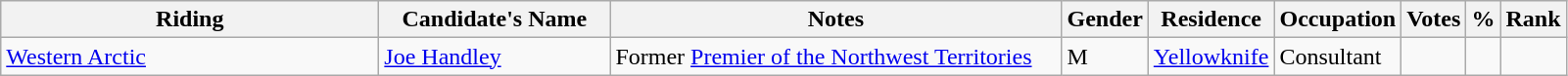<table class="wikitable sortable">
<tr>
<th style="width:250px;">Riding<br></th>
<th style="width:150px;">Candidate's Name</th>
<th style="width:300px;">Notes</th>
<th>Gender</th>
<th>Residence</th>
<th>Occupation</th>
<th>Votes</th>
<th>%</th>
<th>Rank</th>
</tr>
<tr>
<td><a href='#'>Western Arctic</a></td>
<td><a href='#'>Joe Handley</a></td>
<td>Former <a href='#'>Premier of the Northwest Territories</a></td>
<td>M</td>
<td><a href='#'>Yellowknife</a></td>
<td>Consultant</td>
<td></td>
<td></td>
<td></td>
</tr>
</table>
